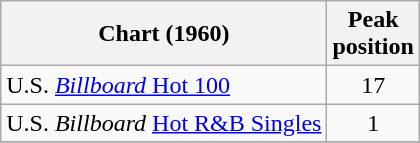<table class="wikitable sortable">
<tr>
<th>Chart (1960)</th>
<th>Peak<br>position</th>
</tr>
<tr>
<td>U.S. <a href='#'><em>Billboard</em> Hot 100</a></td>
<td align="center">17</td>
</tr>
<tr>
<td>U.S. <em>Billboard</em> <a href='#'>Hot R&B Singles</a></td>
<td align="center">1</td>
</tr>
<tr>
</tr>
</table>
